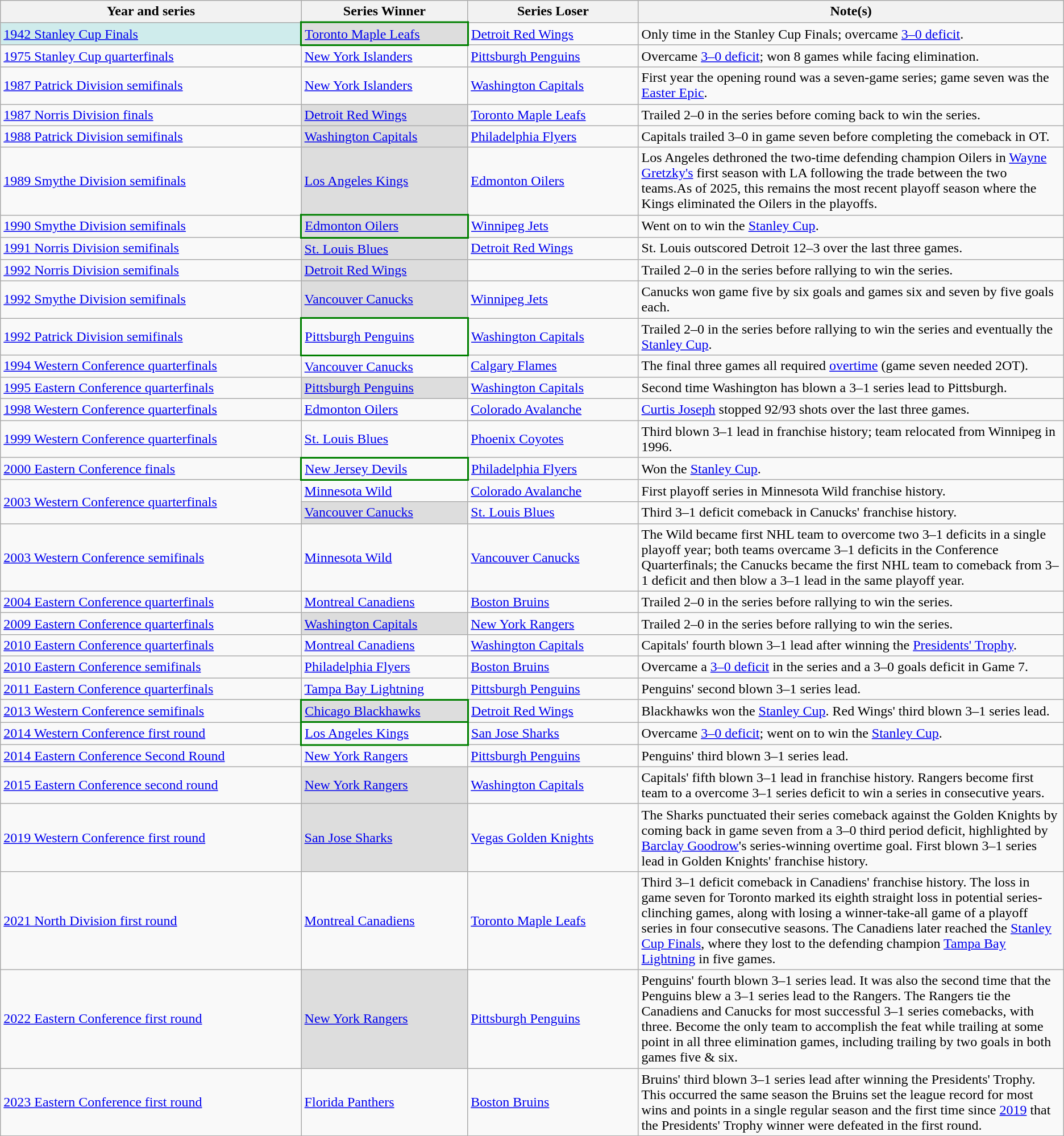<table class="wikitable">
<tr>
<th>Year and series</th>
<th>Series Winner</th>
<th>Series Loser</th>
<th width="40%">Note(s)</th>
</tr>
<tr>
<td style="background-color:#cfecec"><a href='#'>1942 Stanley Cup Finals</a></td>
<td style="border-bottom:2px solid green; border-top:2px solid green; border-left:2px solid green; border-right:2px solid green" bgcolor="#dddddd"><a href='#'>Toronto Maple Leafs</a></td>
<td><a href='#'>Detroit Red Wings</a></td>
<td>Only time in the Stanley Cup Finals; overcame <a href='#'>3–0 deficit</a>.</td>
</tr>
<tr>
<td><a href='#'>1975 Stanley Cup quarterfinals</a></td>
<td><a href='#'>New York Islanders</a></td>
<td><a href='#'>Pittsburgh Penguins</a></td>
<td>Overcame <a href='#'>3–0 deficit</a>; won 8 games while facing elimination.</td>
</tr>
<tr>
<td><a href='#'>1987 Patrick Division semifinals</a></td>
<td><a href='#'>New York Islanders</a></td>
<td><a href='#'>Washington Capitals</a></td>
<td>First year the opening round was a seven-game series; game seven was the <a href='#'>Easter Epic</a>.</td>
</tr>
<tr>
<td><a href='#'>1987 Norris Division finals</a></td>
<td bgcolor="#dddddd"><a href='#'>Detroit Red Wings</a></td>
<td><a href='#'>Toronto Maple Leafs</a></td>
<td>Trailed 2–0 in the series before coming back to win the series.</td>
</tr>
<tr>
<td><a href='#'>1988 Patrick Division semifinals</a></td>
<td bgcolor="#dddddd"><a href='#'>Washington Capitals</a></td>
<td><a href='#'>Philadelphia Flyers</a></td>
<td>Capitals trailed 3–0 in game seven before completing the comeback in OT.</td>
</tr>
<tr>
<td><a href='#'>1989 Smythe Division semifinals</a></td>
<td bgcolor="#dddddd"><a href='#'>Los Angeles Kings</a></td>
<td><a href='#'>Edmonton Oilers</a></td>
<td>Los Angeles dethroned the two-time defending champion Oilers in <a href='#'>Wayne Gretzky's</a> first season with LA following the trade between the two teams.As of 2025, this remains the most recent playoff season where the Kings eliminated the Oilers in the playoffs.</td>
</tr>
<tr>
<td><a href='#'>1990 Smythe Division semifinals</a></td>
<td style="border-bottom:2px solid green; border-top:2px solid green; border-left:2px solid green; border-right:2px solid green" bgcolor="#dddddd"><a href='#'>Edmonton Oilers</a></td>
<td><a href='#'>Winnipeg Jets</a></td>
<td>Went on to win the <a href='#'>Stanley Cup</a>.</td>
</tr>
<tr>
<td><a href='#'>1991 Norris Division semifinals</a></td>
<td bgcolor="#dddddd"><a href='#'>St. Louis Blues</a></td>
<td><a href='#'>Detroit Red Wings</a></td>
<td>St. Louis outscored Detroit 12–3 over the last three games.</td>
</tr>
<tr>
<td><a href='#'>1992 Norris Division semifinals</a></td>
<td bgcolor="#dddddd"><a href='#'>Detroit Red Wings</a></td>
<td></td>
<td>Trailed 2–0 in the series before rallying to win the series.</td>
</tr>
<tr>
<td><a href='#'>1992 Smythe Division semifinals</a></td>
<td bgcolor="#dddddd"><a href='#'>Vancouver Canucks</a></td>
<td><a href='#'>Winnipeg Jets</a></td>
<td>Canucks won game five by six goals and games six and seven by five goals each.</td>
</tr>
<tr>
<td><a href='#'>1992 Patrick Division semifinals</a></td>
<td style="border-bottom:2px solid green; border-top:2px solid green; border-left:2px solid green; border-right:2px solid green"><a href='#'>Pittsburgh Penguins</a></td>
<td><a href='#'>Washington Capitals</a></td>
<td>Trailed 2–0 in the series before rallying to win the series and eventually the <a href='#'>Stanley Cup</a>.</td>
</tr>
<tr>
<td><a href='#'>1994 Western Conference quarterfinals</a></td>
<td><a href='#'>Vancouver Canucks</a></td>
<td><a href='#'>Calgary Flames</a></td>
<td>The final three games all required <a href='#'>overtime</a> (game seven needed 2OT).</td>
</tr>
<tr>
<td><a href='#'>1995 Eastern Conference quarterfinals</a></td>
<td bgcolor="#dddddd"><a href='#'>Pittsburgh Penguins</a></td>
<td><a href='#'>Washington Capitals</a></td>
<td>Second time Washington has blown a 3–1 series lead to Pittsburgh.</td>
</tr>
<tr>
<td><a href='#'>1998 Western Conference quarterfinals</a></td>
<td><a href='#'>Edmonton Oilers</a></td>
<td><a href='#'>Colorado Avalanche</a></td>
<td><a href='#'>Curtis Joseph</a> stopped 92/93 shots over the last three games.</td>
</tr>
<tr>
<td><a href='#'>1999 Western Conference quarterfinals</a></td>
<td><a href='#'>St. Louis Blues</a></td>
<td><a href='#'>Phoenix Coyotes</a></td>
<td>Third blown 3–1 lead in franchise history; team relocated from Winnipeg in 1996.</td>
</tr>
<tr>
<td><a href='#'>2000 Eastern Conference finals</a></td>
<td style="border-bottom:2px solid green; border-top:2px solid green; border-left:2px solid green; border-right:2px solid green"><a href='#'>New Jersey Devils</a></td>
<td><a href='#'>Philadelphia Flyers</a></td>
<td>Won the <a href='#'>Stanley Cup</a>.</td>
</tr>
<tr>
<td rowspan="2"><a href='#'>2003 Western Conference quarterfinals</a></td>
<td><a href='#'>Minnesota Wild</a></td>
<td><a href='#'>Colorado Avalanche</a></td>
<td>First playoff series in Minnesota Wild franchise history.</td>
</tr>
<tr>
<td bgcolor="#dddddd"><a href='#'>Vancouver Canucks</a></td>
<td><a href='#'>St. Louis Blues</a></td>
<td>Third 3–1 deficit comeback in Canucks' franchise history.</td>
</tr>
<tr>
<td><a href='#'>2003 Western Conference semifinals</a></td>
<td><a href='#'>Minnesota Wild</a></td>
<td><a href='#'>Vancouver Canucks</a></td>
<td>The Wild became first NHL team to overcome two 3–1 deficits in a single playoff year; both teams overcame 3–1 deficits in the Conference Quarterfinals; the Canucks became the first NHL team to comeback from 3–1 deficit and then blow a 3–1 lead in the same playoff year.</td>
</tr>
<tr>
<td><a href='#'>2004 Eastern Conference quarterfinals</a></td>
<td><a href='#'>Montreal Canadiens</a></td>
<td><a href='#'>Boston Bruins</a></td>
<td>Trailed 2–0 in the series before rallying to win the series.</td>
</tr>
<tr>
<td><a href='#'>2009 Eastern Conference quarterfinals</a></td>
<td bgcolor="#dddddd"><a href='#'>Washington Capitals</a></td>
<td><a href='#'>New York Rangers</a></td>
<td>Trailed 2–0 in the series before rallying to win the series.</td>
</tr>
<tr>
<td><a href='#'>2010 Eastern Conference quarterfinals</a></td>
<td><a href='#'>Montreal Canadiens</a></td>
<td><a href='#'>Washington Capitals</a></td>
<td>Capitals' fourth blown 3–1 lead after winning the <a href='#'>Presidents' Trophy</a>.</td>
</tr>
<tr>
<td><a href='#'>2010 Eastern Conference semifinals</a></td>
<td><a href='#'>Philadelphia Flyers</a></td>
<td><a href='#'>Boston Bruins</a></td>
<td>Overcame a <a href='#'>3–0 deficit</a> in the series and a 3–0 goals deficit in Game 7.</td>
</tr>
<tr>
<td><a href='#'>2011 Eastern Conference quarterfinals</a></td>
<td><a href='#'>Tampa Bay Lightning</a></td>
<td><a href='#'>Pittsburgh Penguins</a></td>
<td>Penguins' second blown 3–1 series lead.</td>
</tr>
<tr>
<td><a href='#'>2013 Western Conference semifinals</a></td>
<td bgcolor="#dddddd" style="border-bottom:2px solid green; border-top:2px solid green; border-left:2px solid green; border-right:2px solid green"><a href='#'>Chicago Blackhawks</a></td>
<td><a href='#'>Detroit Red Wings</a></td>
<td>Blackhawks won the <a href='#'>Stanley Cup</a>. Red Wings' third blown 3–1 series lead.</td>
</tr>
<tr>
<td><a href='#'>2014 Western Conference first round</a></td>
<td style="border-bottom:2px solid green; border-top:2px solid green; border-left:2px solid green; border-right:2px solid green"><a href='#'>Los Angeles Kings</a></td>
<td><a href='#'>San Jose Sharks</a></td>
<td>Overcame <a href='#'>3–0 deficit</a>; went on to win the <a href='#'>Stanley Cup</a>.</td>
</tr>
<tr>
<td><a href='#'>2014 Eastern Conference Second Round</a></td>
<td><a href='#'>New York Rangers</a></td>
<td><a href='#'>Pittsburgh Penguins</a></td>
<td>Penguins' third blown 3–1 series lead.</td>
</tr>
<tr>
<td><a href='#'>2015 Eastern Conference second round</a></td>
<td bgcolor="#dddddd"><a href='#'>New York Rangers</a></td>
<td><a href='#'>Washington Capitals</a></td>
<td>Capitals' fifth blown 3–1 lead in franchise history. Rangers become first team to a overcome 3–1 series deficit to win a series in consecutive years.</td>
</tr>
<tr>
<td><a href='#'>2019 Western Conference first round</a></td>
<td bgcolor="#dddddd"><a href='#'>San Jose Sharks</a></td>
<td><a href='#'>Vegas Golden Knights</a></td>
<td>The Sharks punctuated their series comeback against the Golden Knights by coming back in game seven from a 3–0 third period deficit, highlighted by <a href='#'>Barclay Goodrow</a>'s series-winning overtime goal. First blown 3–1 series lead in Golden Knights' franchise history.</td>
</tr>
<tr>
<td><a href='#'>2021 North Division first round</a></td>
<td><a href='#'>Montreal Canadiens</a></td>
<td><a href='#'>Toronto Maple Leafs</a></td>
<td>Third 3–1 deficit comeback in Canadiens' franchise history. The loss in game seven for Toronto marked its eighth straight loss in potential series-clinching games, along with losing a winner-take-all game of a playoff series in four consecutive seasons. The Canadiens later reached the <a href='#'>Stanley Cup Finals</a>, where they lost to the defending champion <a href='#'>Tampa Bay Lightning</a> in five games.</td>
</tr>
<tr>
<td><a href='#'>2022 Eastern Conference first round</a></td>
<td bgcolor="#dddddd"><a href='#'>New York Rangers</a></td>
<td><a href='#'>Pittsburgh Penguins</a></td>
<td>Penguins' fourth blown 3–1 series lead. It was also the second time that the Penguins blew a 3–1 series lead to the Rangers. The Rangers tie the Canadiens and Canucks for most successful 3–1 series comebacks, with three. Become the only team to accomplish the feat while trailing at some point in all three elimination games, including trailing by two goals in both games five & six.</td>
</tr>
<tr>
<td><a href='#'>2023 Eastern Conference first round</a></td>
<td><a href='#'>Florida Panthers</a></td>
<td><a href='#'>Boston Bruins</a></td>
<td>Bruins' third blown 3–1 series lead after winning the Presidents' Trophy. This occurred the same season the Bruins set the league record for most wins and points in a single regular season and the first time since <a href='#'>2019</a> that the Presidents' Trophy winner were defeated in the first round.</td>
</tr>
</table>
